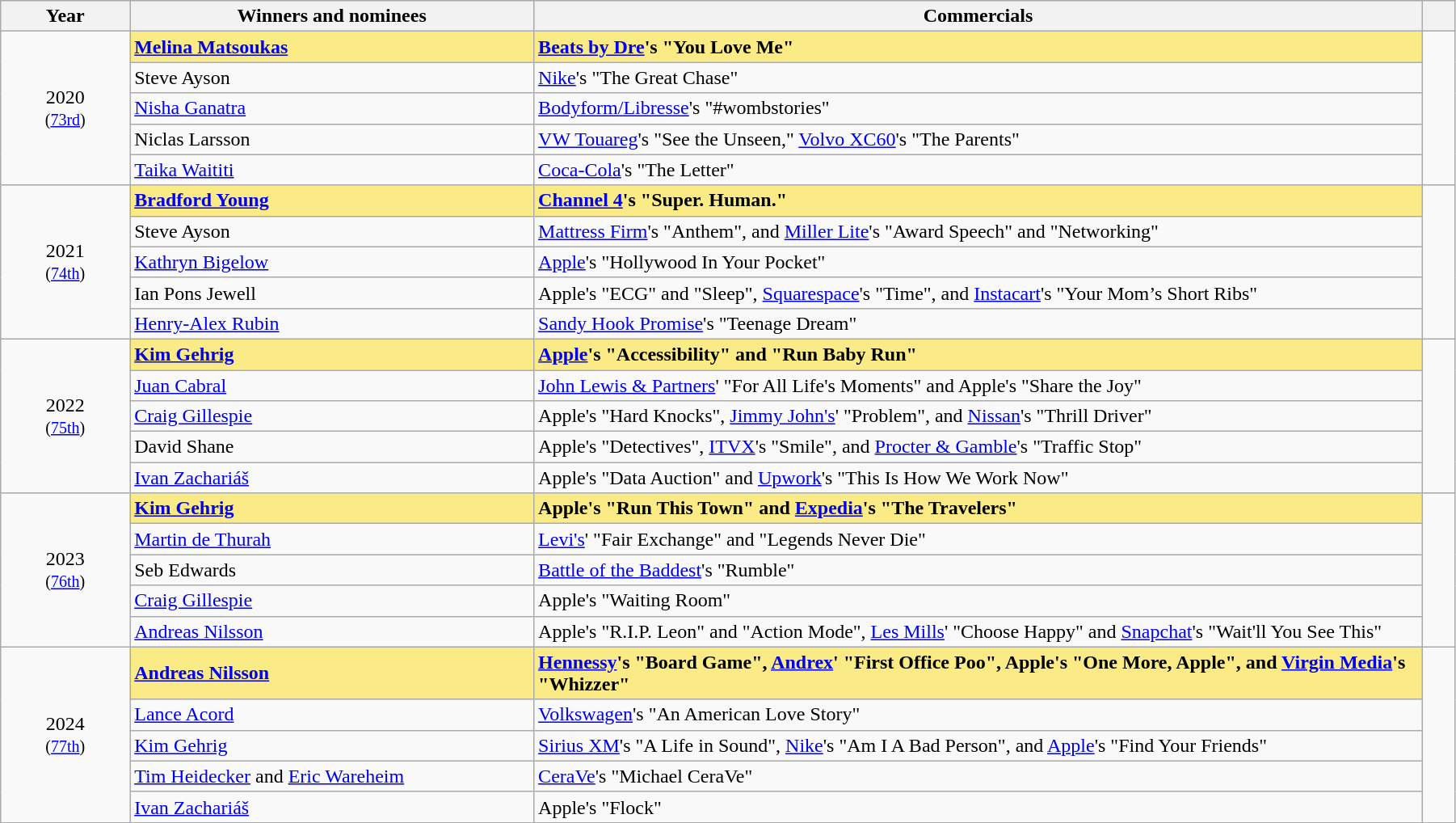<table class="wikitable" width="95%" cellpadding="5">
<tr>
<th width="8%">Year</th>
<th width="25%">Winners and nominees</th>
<th width="55%">Commercials</th>
<th width="2%"></th>
</tr>
<tr>
<td rowspan="5" style="text-align:center;">2020<br><small>(<a href='#'>73rd</a>)</small></td>
<td style="background:#FAEB86;"><strong><a href='#'>Melina Matsoukas</a></strong></td>
<td style="background:#FAEB86;"><strong><a href='#'>Beats by Dre</a>'s "You Love Me"</strong></td>
<td rowspan="5" style="text-align:center;"></td>
</tr>
<tr>
<td>Steve Ayson</td>
<td><a href='#'>Nike</a>'s "The Great Chase"</td>
</tr>
<tr>
<td><a href='#'>Nisha Ganatra</a></td>
<td><a href='#'>Bodyform/Libresse</a>'s "#wombstories"</td>
</tr>
<tr>
<td>Niclas Larsson</td>
<td><a href='#'>VW Touareg</a>'s "See the Unseen," <a href='#'>Volvo XC60</a>'s "The Parents"</td>
</tr>
<tr>
<td><a href='#'>Taika Waititi</a></td>
<td><a href='#'>Coca-Cola</a>'s "The Letter"</td>
</tr>
<tr>
<td rowspan="5" style="text-align:center;">2021<br><small>(<a href='#'>74th</a>)</small></td>
<td style="background:#FAEB86;"><strong><a href='#'>Bradford Young</a></strong></td>
<td style="background:#FAEB86;"><strong><a href='#'>Channel 4</a>'s "Super. Human."</strong></td>
<td rowspan="5" style="text-align:center;"></td>
</tr>
<tr>
<td>Steve Ayson</td>
<td><a href='#'>Mattress Firm</a>'s "Anthem", and <a href='#'>Miller Lite</a>'s "Award Speech" and "Networking"</td>
</tr>
<tr>
<td><a href='#'>Kathryn Bigelow</a></td>
<td><a href='#'>Apple</a>'s "Hollywood In Your Pocket"</td>
</tr>
<tr>
<td>Ian Pons Jewell</td>
<td>Apple's "ECG" and "Sleep", <a href='#'>Squarespace</a>'s "Time", and <a href='#'>Instacart</a>'s "Your Mom’s Short Ribs"</td>
</tr>
<tr>
<td><a href='#'>Henry-Alex Rubin</a></td>
<td><a href='#'>Sandy Hook Promise</a>'s "Teenage Dream"</td>
</tr>
<tr>
<td rowspan="5" style="text-align:center;">2022<br><small>(<a href='#'>75th</a>)</small></td>
<td style="background:#FAEB86;"><strong><a href='#'>Kim Gehrig</a></strong></td>
<td style="background:#FAEB86;"><strong><a href='#'>Apple</a>'s "Accessibility" and "Run Baby Run"</strong></td>
<td rowspan="5" style="text-align:center;"></td>
</tr>
<tr>
<td><a href='#'>Juan Cabral</a></td>
<td><a href='#'>John Lewis & Partners</a>' "For All Life's Moments" and Apple's "Share the Joy"</td>
</tr>
<tr>
<td><a href='#'>Craig Gillespie</a></td>
<td>Apple's "Hard Knocks", <a href='#'>Jimmy John's</a>' "Problem", and <a href='#'>Nissan</a>'s "Thrill Driver"</td>
</tr>
<tr>
<td>David Shane</td>
<td>Apple's "Detectives", <a href='#'>ITVX</a>'s "Smile", and <a href='#'>Procter & Gamble</a>'s "Traffic Stop"</td>
</tr>
<tr>
<td><a href='#'>Ivan Zachariáš</a></td>
<td>Apple's "Data Auction" and <a href='#'>Upwork</a>'s "This Is How We Work Now"</td>
</tr>
<tr>
<td rowspan="5" style="text-align:center;">2023<br><small>(<a href='#'>76th</a>)</small></td>
<td style="background:#FAEB86;"><strong><a href='#'>Kim Gehrig</a></strong></td>
<td style="background:#FAEB86;"><strong>Apple's "Run This Town" and <a href='#'>Expedia</a>'s "The Travelers"</strong></td>
<td rowspan="5" style="text-align:center;"></td>
</tr>
<tr>
<td><a href='#'>Martin de Thurah</a></td>
<td><a href='#'>Levi's</a>' "Fair Exchange" and "Legends Never Die"</td>
</tr>
<tr>
<td>Seb Edwards</td>
<td><a href='#'>Battle of the Baddest</a>'s "Rumble"</td>
</tr>
<tr>
<td><a href='#'>Craig Gillespie</a></td>
<td>Apple's "Waiting Room"</td>
</tr>
<tr>
<td><a href='#'>Andreas Nilsson</a></td>
<td>Apple's "R.I.P. Leon" and "Action Mode", <a href='#'>Les Mills</a>' "Choose Happy" and <a href='#'>Snapchat</a>'s "Wait'll You See This"</td>
</tr>
<tr>
<td rowspan="5" style="text-align:center;">2024<br><small>(<a href='#'>77th</a>)</small></td>
<td style="background:#FAEB86;"><strong><a href='#'>Andreas Nilsson</a></strong></td>
<td style="background:#FAEB86;"><strong><a href='#'>Hennessy</a>'s "Board Game", <a href='#'>Andrex</a>' "First Office Poo", Apple's "One More, Apple", and <a href='#'>Virgin Media</a>'s "Whizzer"</strong></td>
<td rowspan="5" style="text-align:center;"></td>
</tr>
<tr>
<td><a href='#'>Lance Acord</a></td>
<td><a href='#'>Volkswagen</a>'s "An American Love Story"</td>
</tr>
<tr>
<td><a href='#'>Kim Gehrig</a></td>
<td><a href='#'>Sirius XM</a>'s "A Life in Sound", <a href='#'>Nike</a>'s "Am I A Bad Person", and <a href='#'>Apple</a>'s "Find Your Friends"</td>
</tr>
<tr>
<td><a href='#'>Tim Heidecker</a> and <a href='#'>Eric Wareheim</a></td>
<td><a href='#'>CeraVe</a>'s "Michael CeraVe"</td>
</tr>
<tr>
<td><a href='#'>Ivan Zachariáš</a></td>
<td>Apple's "Flock"</td>
</tr>
</table>
